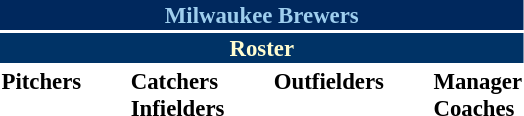<table class="toccolours" style="font-size: 95%;">
<tr>
<th colspan="10" style="background-color: #00285D;color: #9ECEEE; text-align: center;">Milwaukee Brewers</th>
</tr>
<tr>
<td colspan="10" style="background-color: #003366; color: #FFFDD0; text-align: center;"><strong>Roster</strong></td>
</tr>
<tr>
<td valign="top"><strong>Pitchers</strong><br>

















</td>
<td width="25px"></td>
<td valign="top"><strong>Catchers</strong><br>

<strong>Infielders</strong>












</td>
<td width="25px"></td>
<td valign="top"><strong>Outfielders</strong><br>




</td>
<td width="25px"></td>
<td valign="top"><strong>Manager</strong><br>
<strong>Coaches</strong>




</td>
</tr>
<tr>
</tr>
</table>
